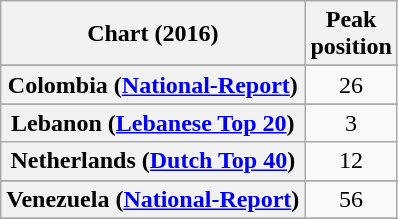<table class="wikitable sortable plainrowheaders" style="text-align:center">
<tr>
<th>Chart (2016)</th>
<th>Peak<br>position</th>
</tr>
<tr>
</tr>
<tr>
</tr>
<tr>
<th scope="row">Colombia (<a href='#'>National-Report</a>)</th>
<td>26</td>
</tr>
<tr>
</tr>
<tr>
<th scope="row">Lebanon (<a href='#'>Lebanese Top 20</a>) </th>
<td>3</td>
</tr>
<tr>
<th scope="row">Netherlands (<a href='#'>Dutch Top 40</a>)</th>
<td>12</td>
</tr>
<tr>
</tr>
<tr>
</tr>
<tr>
</tr>
<tr>
<th scope="row">Venezuela (<a href='#'>National-Report</a>)</th>
<td>56</td>
</tr>
<tr>
</tr>
</table>
